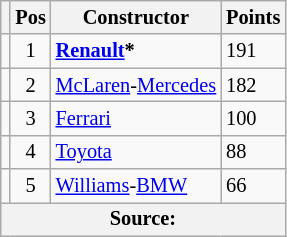<table class="wikitable" style="font-size: 85%;">
<tr>
<th></th>
<th>Pos</th>
<th>Constructor</th>
<th>Points</th>
</tr>
<tr>
<td></td>
<td align="center">1</td>
<td> <strong><a href='#'>Renault</a>*</strong></td>
<td>191</td>
</tr>
<tr>
<td></td>
<td align="center">2</td>
<td> <a href='#'>McLaren</a>-<a href='#'>Mercedes</a></td>
<td>182</td>
</tr>
<tr>
<td></td>
<td align="center">3</td>
<td> <a href='#'>Ferrari</a></td>
<td>100</td>
</tr>
<tr>
<td></td>
<td align="center">4</td>
<td> <a href='#'>Toyota</a></td>
<td>88</td>
</tr>
<tr>
<td></td>
<td align="center">5</td>
<td> <a href='#'>Williams</a>-<a href='#'>BMW</a></td>
<td>66</td>
</tr>
<tr>
<th colspan=4>Source:</th>
</tr>
</table>
